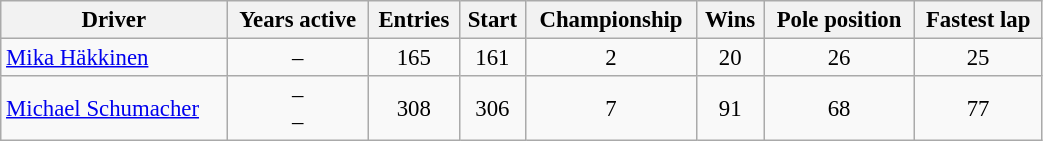<table class="wikitable " width=55% style="font-size:95%; text-align:center;">
<tr>
<th>Driver</th>
<th>Years active</th>
<th>Entries</th>
<th>Start</th>
<th>Championship</th>
<th>Wins</th>
<th>Pole position</th>
<th>Fastest lap</th>
</tr>
<tr>
<td align=left> <a href='#'>Mika Häkkinen</a></td>
<td>–</td>
<td>165</td>
<td>161</td>
<td>2</td>
<td>20</td>
<td>26</td>
<td>25</td>
</tr>
<tr>
<td align=left> <a href='#'>Michael Schumacher</a></td>
<td>–<br>–</td>
<td>308</td>
<td>306</td>
<td>7</td>
<td>91</td>
<td>68</td>
<td>77</td>
</tr>
</table>
